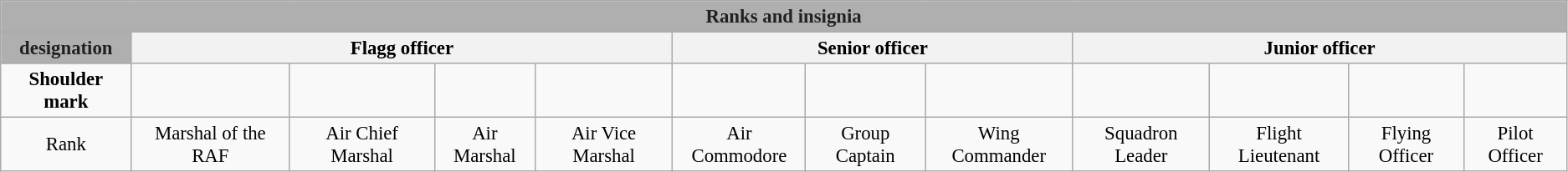<table class="wikitable" style="font-size: 95%; text-align: center;">
<tr>
<th colspan="12" style="background:#AFAFAF; color:#202122;">Ranks and insignia</th>
</tr>
<tr>
<th style="background:#AFAFAF; color:#202122;">designation</th>
<th colspan="4">Flagg officer</th>
<th colspan="3">Senior officer</th>
<th colspan="4">Junior officer</th>
</tr>
<tr>
<td><strong>Shoulder mark</strong></td>
<td></td>
<td></td>
<td></td>
<td></td>
<td></td>
<td></td>
<td></td>
<td></td>
<td></td>
<td></td>
<td></td>
</tr>
<tr>
<td>Rank</td>
<td>Marshal of the RAF</td>
<td>Air Chief Marshal</td>
<td>Air Marshal</td>
<td>Air Vice Marshal</td>
<td>Air Commodore</td>
<td>Group Captain</td>
<td>Wing Commander</td>
<td>Squadron Leader</td>
<td>Flight Lieutenant</td>
<td>Flying Officer</td>
<td>Pilot Officer</td>
</tr>
</table>
